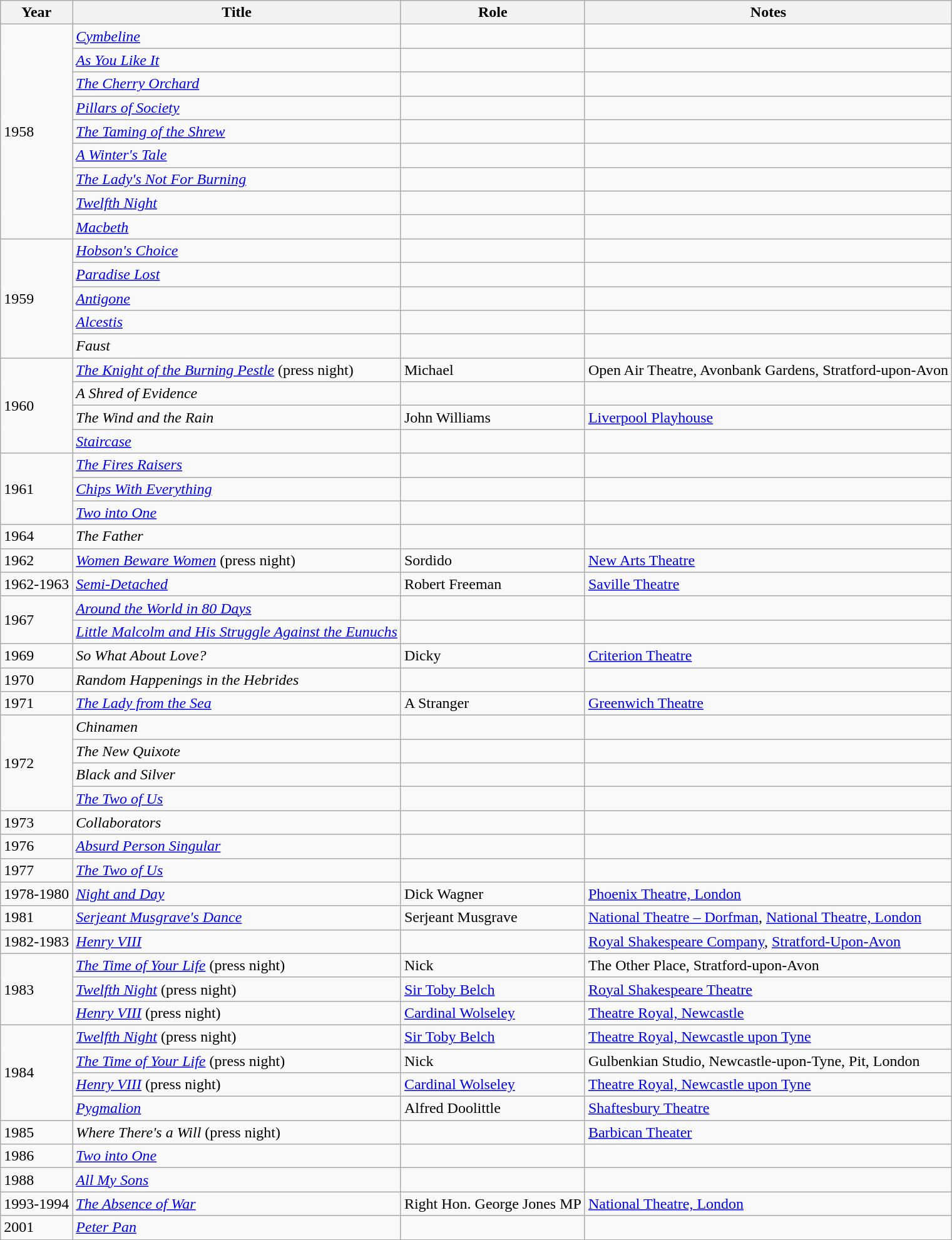<table class="wikitable sortable">
<tr>
<th>Year</th>
<th>Title</th>
<th>Role</th>
<th>Notes</th>
</tr>
<tr>
<td rowspan="9">1958</td>
<td><em><a href='#'>Cymbeline</a></em></td>
<td></td>
<td></td>
</tr>
<tr>
<td><em><a href='#'>As You Like It</a></em></td>
<td></td>
<td></td>
</tr>
<tr>
<td><em><a href='#'>The Cherry Orchard</a></em></td>
<td></td>
<td></td>
</tr>
<tr>
<td><em><a href='#'>Pillars of Society</a></em></td>
<td></td>
<td></td>
</tr>
<tr>
<td><em><a href='#'>The Taming of the Shrew</a></em></td>
<td></td>
<td></td>
</tr>
<tr>
<td><em><a href='#'>A Winter's Tale</a></em></td>
<td></td>
<td></td>
</tr>
<tr>
<td><em><a href='#'>The Lady's Not For Burning</a></em></td>
<td></td>
<td></td>
</tr>
<tr>
<td><em><a href='#'>Twelfth Night</a></em></td>
<td></td>
<td></td>
</tr>
<tr>
<td><em><a href='#'>Macbeth</a></em></td>
<td></td>
<td></td>
</tr>
<tr>
<td rowspan="5">1959</td>
<td><em><a href='#'>Hobson's Choice</a></em></td>
<td></td>
<td></td>
</tr>
<tr>
<td><em><a href='#'>Paradise Lost</a></em></td>
<td></td>
<td></td>
</tr>
<tr>
<td><em><a href='#'>Antigone</a></em></td>
<td></td>
<td></td>
</tr>
<tr>
<td><em><a href='#'>Alcestis</a></em></td>
<td></td>
<td></td>
</tr>
<tr>
<td><em>Faust</em></td>
<td></td>
<td></td>
</tr>
<tr>
<td rowspan="4">1960</td>
<td><em><a href='#'>The Knight of the Burning Pestle</a></em> (press night)</td>
<td>Michael</td>
<td>Open Air Theatre, Avonbank Gardens, Stratford-upon-Avon</td>
</tr>
<tr>
<td><em>A Shred of Evidence</em></td>
<td></td>
<td></td>
</tr>
<tr>
<td><em>The Wind and the Rain</em></td>
<td>John Williams</td>
<td><a href='#'>Liverpool Playhouse</a></td>
</tr>
<tr>
<td><em><a href='#'>Staircase</a></em></td>
<td></td>
<td></td>
</tr>
<tr>
<td rowspan="3">1961</td>
<td><em><a href='#'>The Fires Raisers</a></em></td>
<td></td>
<td></td>
</tr>
<tr>
<td><em><a href='#'>Chips With Everything</a></em></td>
<td></td>
<td></td>
</tr>
<tr>
<td><em><a href='#'>Two into One</a></em></td>
<td></td>
<td></td>
</tr>
<tr>
<td>1964</td>
<td><em>The Father</em></td>
<td></td>
<td></td>
</tr>
<tr>
<td>1962</td>
<td><em><a href='#'>Women Beware Women</a></em> (press night)</td>
<td>Sordido</td>
<td><a href='#'>New Arts Theatre</a></td>
</tr>
<tr>
<td>1962-1963</td>
<td><em><a href='#'>Semi-Detached</a></em></td>
<td>Robert Freeman</td>
<td><a href='#'>Saville Theatre</a></td>
</tr>
<tr>
<td rowspan="2">1967</td>
<td><em><a href='#'>Around the World in 80 Days</a></em></td>
<td></td>
<td></td>
</tr>
<tr>
<td><em><a href='#'>Little Malcolm and His Struggle Against the Eunuchs</a></em></td>
<td></td>
<td></td>
</tr>
<tr>
<td>1969</td>
<td><em>So What About Love?</em></td>
<td>Dicky</td>
<td><a href='#'>Criterion Theatre</a></td>
</tr>
<tr>
<td>1970</td>
<td><em>Random Happenings in the Hebrides</em></td>
<td></td>
<td></td>
</tr>
<tr>
<td>1971</td>
<td><em><a href='#'>The Lady from the Sea</a></em></td>
<td>A Stranger</td>
<td><a href='#'>Greenwich Theatre</a></td>
</tr>
<tr>
<td rowspan="4">1972</td>
<td><em>Chinamen</em></td>
<td></td>
<td></td>
</tr>
<tr>
<td><em>The New Quixote</em></td>
<td></td>
<td></td>
</tr>
<tr>
<td><em>Black and Silver</em></td>
<td></td>
<td></td>
</tr>
<tr>
<td><em><a href='#'>The Two of Us</a></em></td>
<td></td>
<td></td>
</tr>
<tr>
<td>1973</td>
<td><em>Collaborators</em></td>
<td></td>
<td></td>
</tr>
<tr>
<td>1976</td>
<td><em><a href='#'>Absurd Person Singular</a></em></td>
<td></td>
<td></td>
</tr>
<tr>
<td>1977</td>
<td><em><a href='#'>The Two of Us</a></em></td>
<td></td>
<td></td>
</tr>
<tr>
<td>1978-1980</td>
<td><em><a href='#'>Night and Day</a></em></td>
<td>Dick Wagner</td>
<td><a href='#'>Phoenix Theatre, London</a></td>
</tr>
<tr>
<td>1981</td>
<td><em><a href='#'>Serjeant Musgrave's Dance</a></em></td>
<td>Serjeant Musgrave</td>
<td><a href='#'>National Theatre – Dorfman</a>, <a href='#'>National Theatre, London</a></td>
</tr>
<tr>
<td>1982-1983</td>
<td><em><a href='#'>Henry VIII</a></em></td>
<td></td>
<td><a href='#'>Royal Shakespeare Company</a>, <a href='#'>Stratford-Upon-Avon</a></td>
</tr>
<tr>
<td rowspan="3">1983</td>
<td><em><a href='#'>The Time of Your Life</a></em> (press night)</td>
<td>Nick</td>
<td>The Other Place, Stratford-upon-Avon</td>
</tr>
<tr>
<td><em><a href='#'>Twelfth Night</a></em> (press night)</td>
<td><a href='#'>Sir Toby Belch</a></td>
<td><a href='#'>Royal Shakespeare Theatre</a></td>
</tr>
<tr>
<td><em><a href='#'>Henry VIII</a></em> (press night)</td>
<td><a href='#'>Cardinal Wolseley</a></td>
<td><a href='#'>Theatre Royal, Newcastle</a></td>
</tr>
<tr>
<td rowspan="4">1984</td>
<td><em><a href='#'>Twelfth Night</a></em> (press night)</td>
<td><a href='#'>Sir Toby Belch</a></td>
<td><a href='#'>Theatre Royal, Newcastle upon Tyne</a></td>
</tr>
<tr>
<td><em><a href='#'>The Time of Your Life</a></em> (press night)</td>
<td>Nick</td>
<td>Gulbenkian Studio, Newcastle-upon-Tyne, Pit, London</td>
</tr>
<tr>
<td><em><a href='#'>Henry VIII</a></em> (press night)</td>
<td><a href='#'>Cardinal Wolseley</a></td>
<td><a href='#'>Theatre Royal, Newcastle upon Tyne</a></td>
</tr>
<tr>
<td><em><a href='#'>Pygmalion</a></em></td>
<td>Alfred Doolittle</td>
<td><a href='#'>Shaftesbury Theatre</a></td>
</tr>
<tr>
<td>1985</td>
<td><em>Where There's a Will</em> (press night)</td>
<td></td>
<td><a href='#'>Barbican Theater</a></td>
</tr>
<tr>
<td>1986</td>
<td><em><a href='#'>Two into One</a></em></td>
<td></td>
<td></td>
</tr>
<tr>
<td>1988</td>
<td><em><a href='#'>All My Sons</a></em></td>
<td></td>
<td></td>
</tr>
<tr>
<td>1993-1994</td>
<td><em><a href='#'>The Absence of War</a></em></td>
<td>Right Hon. George Jones MP</td>
<td><a href='#'>National Theatre, London</a></td>
</tr>
<tr>
<td>2001</td>
<td><em><a href='#'>Peter Pan</a></em></td>
<td></td>
<td></td>
</tr>
</table>
